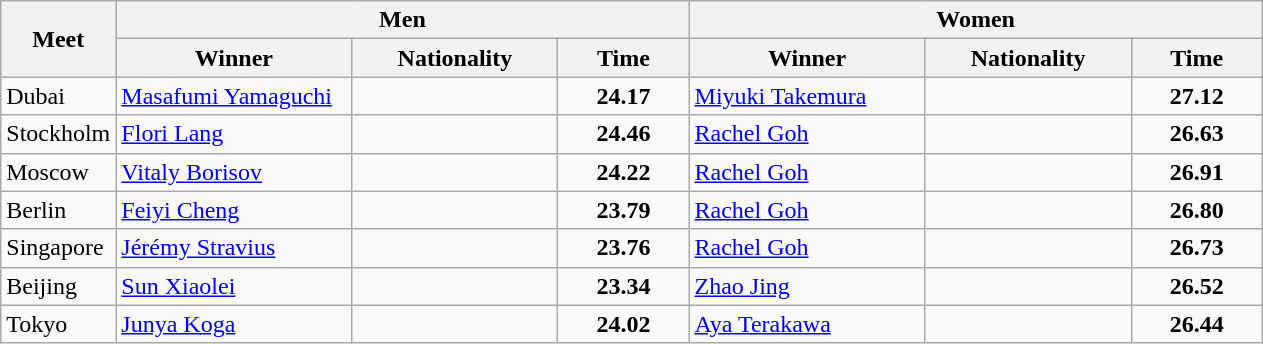<table class="wikitable">
<tr>
<th rowspan="2">Meet</th>
<th colspan="3">Men</th>
<th colspan="3">Women</th>
</tr>
<tr>
<th width=150>Winner</th>
<th width=130>Nationality</th>
<th width=80>Time</th>
<th width=150>Winner</th>
<th width=130>Nationality</th>
<th width=80>Time</th>
</tr>
<tr>
<td>Dubai</td>
<td><a href='#'>Masafumi Yamaguchi</a></td>
<td></td>
<td align=center><strong>24.17</strong></td>
<td><a href='#'>Miyuki Takemura</a></td>
<td></td>
<td align=center><strong>27.12</strong></td>
</tr>
<tr>
<td>Stockholm</td>
<td><a href='#'>Flori Lang</a></td>
<td></td>
<td align=center><strong>24.46</strong></td>
<td><a href='#'>Rachel Goh</a></td>
<td></td>
<td align=center><strong>26.63</strong></td>
</tr>
<tr>
<td>Moscow</td>
<td><a href='#'>Vitaly Borisov</a></td>
<td></td>
<td align=center><strong>24.22</strong></td>
<td><a href='#'>Rachel Goh</a></td>
<td></td>
<td align=center><strong>26.91</strong></td>
</tr>
<tr>
<td>Berlin</td>
<td><a href='#'>Feiyi Cheng</a></td>
<td></td>
<td align=center><strong>23.79</strong></td>
<td><a href='#'>Rachel Goh</a></td>
<td></td>
<td align=center><strong>26.80</strong></td>
</tr>
<tr>
<td>Singapore</td>
<td><a href='#'>Jérémy Stravius</a></td>
<td></td>
<td align=center><strong>23.76</strong></td>
<td><a href='#'>Rachel Goh</a></td>
<td></td>
<td align=center><strong>26.73</strong></td>
</tr>
<tr>
<td>Beijing</td>
<td><a href='#'>Sun Xiaolei</a></td>
<td></td>
<td align=center><strong>23.34</strong></td>
<td><a href='#'>Zhao Jing</a></td>
<td></td>
<td align=center><strong>26.52</strong></td>
</tr>
<tr>
<td>Tokyo</td>
<td><a href='#'>Junya Koga</a></td>
<td></td>
<td align=center><strong>24.02</strong></td>
<td><a href='#'>Aya Terakawa</a></td>
<td></td>
<td align=center><strong>26.44</strong></td>
</tr>
</table>
